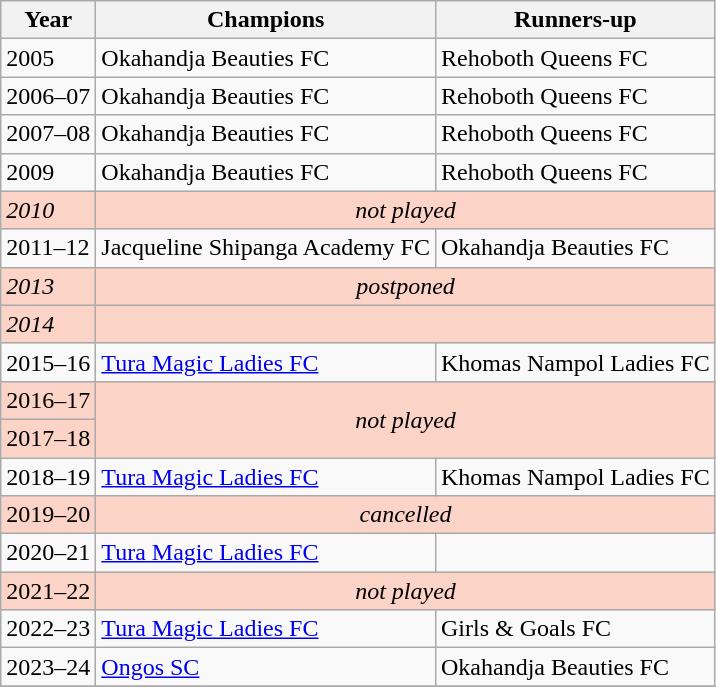<table class="wikitable">
<tr>
<th scope="col">Year</th>
<th scope="col">Champions</th>
<th scope="col">Runners-up</th>
</tr>
<tr>
<td>2005</td>
<td>Okahandja Beauties FC</td>
<td>Rehoboth Queens FC</td>
</tr>
<tr>
<td>2006–07</td>
<td>Okahandja Beauties FC</td>
<td>Rehoboth Queens FC</td>
</tr>
<tr>
<td>2007–08</td>
<td>Okahandja Beauties FC</td>
<td>Rehoboth Queens FC</td>
</tr>
<tr>
<td>2009</td>
<td>Okahandja Beauties FC</td>
<td>Rehoboth Queens FC</td>
</tr>
<tr bgcolor=#fcd3c7>
<td><em>2010</em></td>
<td align=center colspan=2><em>not played </em></td>
</tr>
<tr>
<td>2011–12</td>
<td>Jacqueline Shipanga Academy FC</td>
<td>Okahandja Beauties FC</td>
</tr>
<tr bgcolor=#fcd3c7>
<td><em>2013</em></td>
<td align=center colspan=2><em>postponed </em></td>
</tr>
<tr bgcolor=#fcd3c7>
<td><em>2014</em></td>
<td colspan=2></td>
</tr>
<tr>
<td>2015–16</td>
<td><a href='#'>Tura Magic Ladies FC</a></td>
<td>Khomas Nampol Ladies FC</td>
</tr>
<tr bgcolor=#fcd3c7>
<td>2016–17</td>
<td align=center colspan=2 rowspan=2><em>not played</em></td>
</tr>
<tr bgcolor=#fcd3c7>
<td>2017–18</td>
</tr>
<tr>
<td>2018–19</td>
<td><a href='#'>Tura Magic Ladies FC</a></td>
<td>Khomas Nampol Ladies FC</td>
</tr>
<tr bgcolor=#fcd3c7>
<td>2019–20</td>
<td align=center colspan=2><em>cancelled </em></td>
</tr>
<tr>
<td>2020–21</td>
<td><a href='#'>Tura Magic Ladies FC</a></td>
<td></td>
</tr>
<tr bgcolor=#fcd3c7>
<td>2021–22</td>
<td align=center colspan=2><em>not played</em></td>
</tr>
<tr>
<td>2022–23</td>
<td><a href='#'>Tura Magic Ladies FC</a></td>
<td>Girls & Goals FC</td>
</tr>
<tr>
<td>2023–24</td>
<td><a href='#'>Ongos SC</a></td>
<td>Okahandja Beauties FC</td>
</tr>
<tr>
</tr>
</table>
